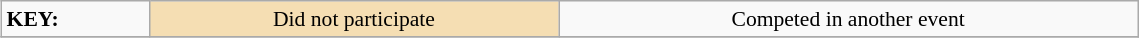<table class="wikitable" style="margin:0.5em; font-size:90%;position:relative;" width=60%>
<tr>
<td><strong>KEY:</strong></td>
<td bgcolor="wheat" align=center>Did not participate</td>
<td align=center>Competed in another event</td>
</tr>
<tr>
</tr>
</table>
